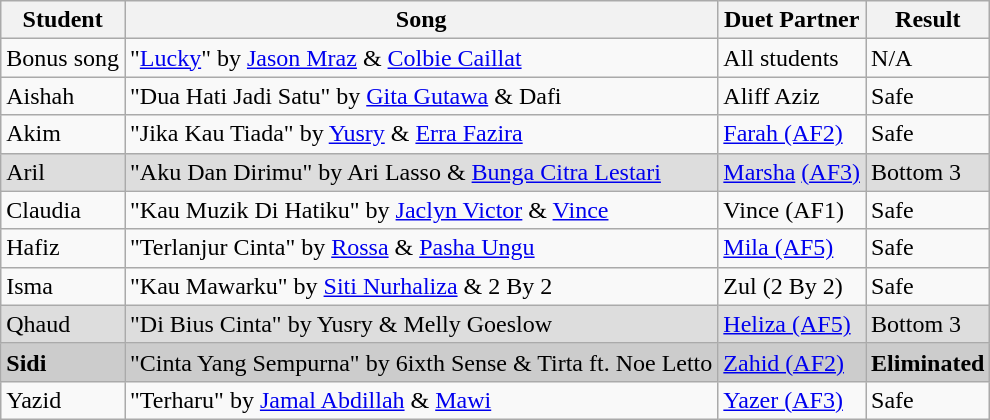<table class="wikitable">
<tr>
<th>Student</th>
<th>Song</th>
<th>Duet Partner</th>
<th>Result</th>
</tr>
<tr>
<td>Bonus song</td>
<td>"<a href='#'>Lucky</a>" by <a href='#'>Jason Mraz</a> & <a href='#'>Colbie Caillat</a></td>
<td>All students</td>
<td>N/A</td>
</tr>
<tr>
<td>Aishah</td>
<td>"Dua Hati Jadi Satu" by <a href='#'>Gita Gutawa</a> & Dafi</td>
<td>Aliff Aziz</td>
<td>Safe</td>
</tr>
<tr>
<td>Akim</td>
<td>"Jika Kau Tiada" by <a href='#'>Yusry</a> & <a href='#'>Erra Fazira</a></td>
<td><a href='#'>Farah (AF2)</a></td>
<td>Safe</td>
</tr>
<tr bgcolor="#DDDDDD">
<td>Aril</td>
<td>"Aku Dan Dirimu" by Ari Lasso & <a href='#'>Bunga Citra Lestari</a></td>
<td><a href='#'>Marsha</a> <a href='#'>(AF3)</a></td>
<td>Bottom 3</td>
</tr>
<tr>
<td>Claudia</td>
<td>"Kau Muzik Di Hatiku" by <a href='#'>Jaclyn Victor</a> & <a href='#'>Vince</a></td>
<td>Vince (AF1)</td>
<td>Safe</td>
</tr>
<tr>
<td>Hafiz</td>
<td>"Terlanjur Cinta" by <a href='#'>Rossa</a> & <a href='#'>Pasha Ungu</a></td>
<td><a href='#'>Mila (AF5)</a></td>
<td>Safe</td>
</tr>
<tr>
<td>Isma</td>
<td>"Kau Mawarku" by <a href='#'>Siti Nurhaliza</a> & 2 By 2</td>
<td>Zul (2 By 2)</td>
<td>Safe</td>
</tr>
<tr bgcolor="#DDDDDD">
<td>Qhaud</td>
<td>"Di Bius Cinta" by Yusry & Melly Goeslow</td>
<td><a href='#'>Heliza (AF5)</a></td>
<td>Bottom 3</td>
</tr>
<tr bgcolor="#CCCCCC">
<td><strong>Sidi</strong></td>
<td>"Cinta Yang Sempurna" by 6ixth Sense & Tirta ft. Noe Letto</td>
<td><a href='#'>Zahid (AF2)</a></td>
<td><strong>Eliminated</strong></td>
</tr>
<tr>
<td>Yazid</td>
<td>"Terharu" by <a href='#'>Jamal Abdillah</a> & <a href='#'>Mawi</a></td>
<td><a href='#'>Yazer (AF3)</a></td>
<td>Safe</td>
</tr>
</table>
